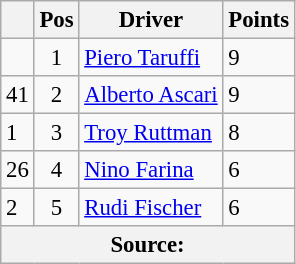<table class="wikitable" style="font-size: 95%;">
<tr>
<th></th>
<th>Pos</th>
<th>Driver</th>
<th>Points</th>
</tr>
<tr>
<td align="left"></td>
<td align="center">1</td>
<td> <a href='#'>Piero Taruffi</a></td>
<td align="left">9</td>
</tr>
<tr>
<td align="left"> 41</td>
<td align="center">2</td>
<td> <a href='#'>Alberto Ascari</a></td>
<td align="left">9</td>
</tr>
<tr>
<td align="left"> 1</td>
<td align="center">3</td>
<td> <a href='#'>Troy Ruttman</a></td>
<td align="left">8</td>
</tr>
<tr>
<td align="left"> 26</td>
<td align="center">4</td>
<td> <a href='#'>Nino Farina</a></td>
<td align="left">6</td>
</tr>
<tr>
<td align="left"> 2</td>
<td align="center">5</td>
<td> <a href='#'>Rudi Fischer</a></td>
<td align="left">6</td>
</tr>
<tr>
<th colspan=4>Source:</th>
</tr>
</table>
